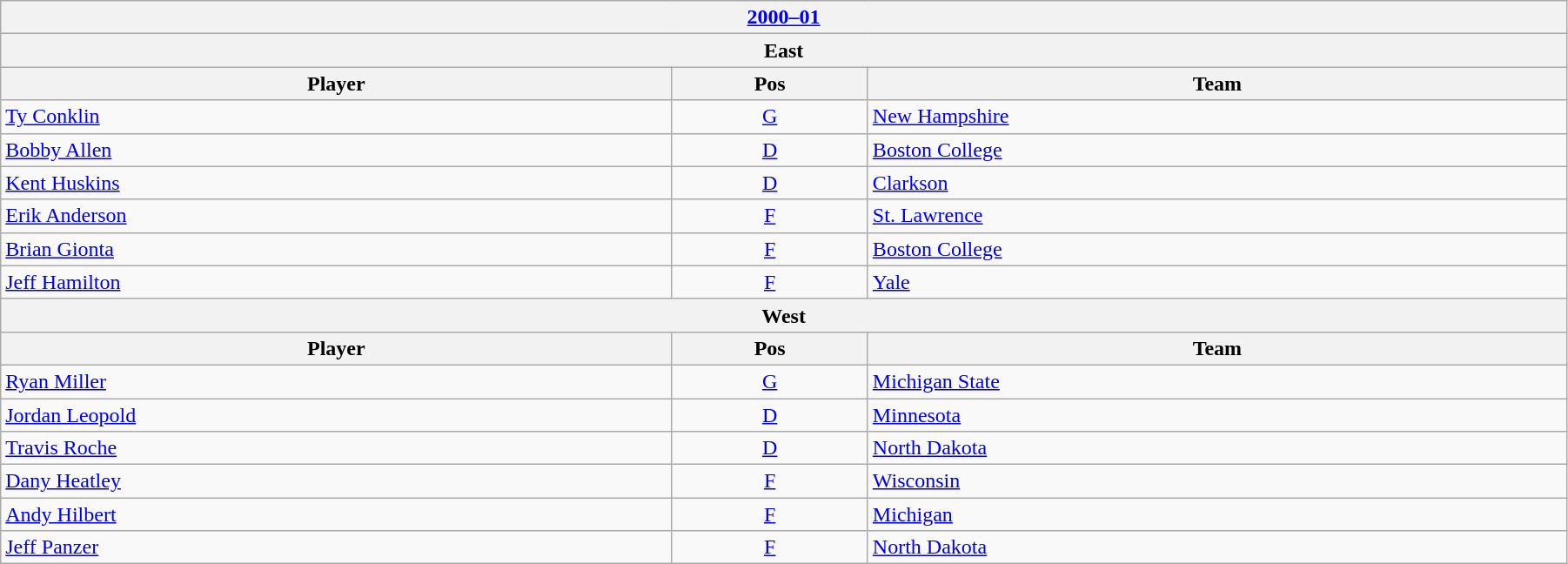<table class="wikitable" width=95%>
<tr>
<th colspan=3><a href='#'>2000–01</a></th>
</tr>
<tr>
<th colspan=3><strong>East</strong></th>
</tr>
<tr>
<th>Player</th>
<th>Pos</th>
<th>Team</th>
</tr>
<tr>
<td><a href='#'>Ty Conklin</a></td>
<td style="text-align:center;"><a href='#'>G</a></td>
<td><a href='#'>New Hampshire</a></td>
</tr>
<tr>
<td><a href='#'>Bobby Allen</a></td>
<td style="text-align:center;"><a href='#'>D</a></td>
<td><a href='#'>Boston College</a></td>
</tr>
<tr>
<td><a href='#'>Kent Huskins</a></td>
<td style="text-align:center;"><a href='#'>D</a></td>
<td><a href='#'>Clarkson</a></td>
</tr>
<tr>
<td><a href='#'>Erik Anderson</a></td>
<td style="text-align:center;"><a href='#'>F</a></td>
<td><a href='#'>St. Lawrence</a></td>
</tr>
<tr>
<td><a href='#'>Brian Gionta</a></td>
<td style="text-align:center;"><a href='#'>F</a></td>
<td><a href='#'>Boston College</a></td>
</tr>
<tr>
<td><a href='#'>Jeff Hamilton</a></td>
<td style="text-align:center;"><a href='#'>F</a></td>
<td><a href='#'>Yale</a></td>
</tr>
<tr>
<th colspan=3><strong>West</strong></th>
</tr>
<tr>
<th>Player</th>
<th>Pos</th>
<th>Team</th>
</tr>
<tr>
<td><a href='#'>Ryan Miller</a></td>
<td style="text-align:center;"><a href='#'>G</a></td>
<td><a href='#'>Michigan State</a></td>
</tr>
<tr>
<td><a href='#'>Jordan Leopold</a></td>
<td style="text-align:center;"><a href='#'>D</a></td>
<td><a href='#'>Minnesota</a></td>
</tr>
<tr>
<td><a href='#'>Travis Roche</a></td>
<td style="text-align:center;"><a href='#'>D</a></td>
<td><a href='#'>North Dakota</a></td>
</tr>
<tr>
<td><a href='#'>Dany Heatley</a></td>
<td style="text-align:center;"><a href='#'>F</a></td>
<td><a href='#'>Wisconsin</a></td>
</tr>
<tr>
<td><a href='#'>Andy Hilbert</a></td>
<td style="text-align:center;"><a href='#'>F</a></td>
<td><a href='#'>Michigan</a></td>
</tr>
<tr>
<td><a href='#'>Jeff Panzer</a></td>
<td style="text-align:center;"><a href='#'>F</a></td>
<td><a href='#'>North Dakota</a></td>
</tr>
</table>
